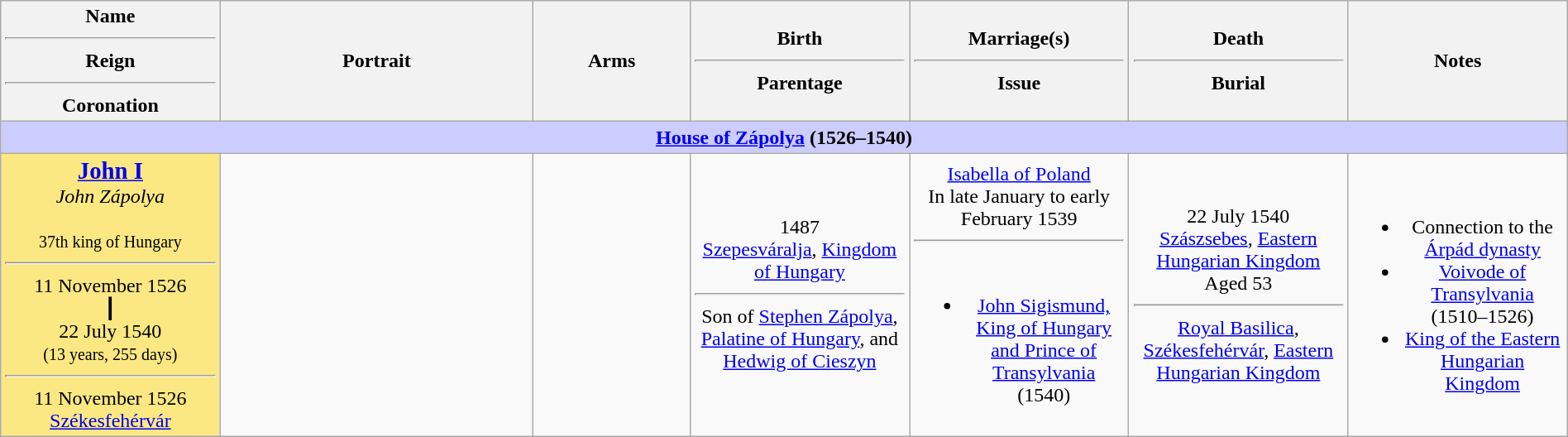<table class="wikitable" style="text-align:Center; width:100%">
<tr>
<th width="14%">Name<hr>Reign<hr>Coronation</th>
<th width="20%">Portrait</th>
<th width="10%">Arms</th>
<th width="14%">Birth<hr>Parentage</th>
<th width="14%">Marriage(s)<hr>Issue</th>
<th width="14%">Death<hr>Burial</th>
<th width="14%">Notes</th>
</tr>
<tr>
<th colspan="7" style="background:#ccccff"><a href='#'>House of Zápolya</a> (1526–1540)</th>
</tr>
<tr>
<td style="background:#FCE883"><a href='#'><strong><big>John I</big></strong></a> <br><em>John Zápolya</em><br><small></small><br><small>37th king of Hungary</small><hr>11 November 1526<br>┃<br>22 July 1540<br><small>(13 years, 255 days)</small><hr>11 November 1526<br><a href='#'>Székesfehérvár</a></td>
<td></td>
<td></td>
<td>1487<br><a href='#'>Szepesváralja</a>, <a href='#'>Kingdom of Hungary</a><hr>Son of <a href='#'>Stephen Zápolya</a>, <a href='#'>Palatine of Hungary</a>, and <a href='#'>Hedwig of Cieszyn</a></td>
<td><a href='#'>Isabella of Poland</a><br>In late January to early February 1539<hr><br><ul><li><a href='#'>John Sigismund, King of Hungary and Prince of Transylvania</a> (1540)</li></ul></td>
<td>22 July 1540<br><a href='#'>Szászsebes</a>, <a href='#'>Eastern Hungarian Kingdom</a><br>Aged 53<hr><a href='#'>Royal Basilica</a>, <a href='#'>Székesfehérvár</a>, <a href='#'>Eastern Hungarian Kingdom</a></td>
<td><br><ul><li>Connection to the <a href='#'>Árpád dynasty</a></li><li><a href='#'>Voivode of Transylvania</a> (1510–1526)</li><li><a href='#'>King of the Eastern Hungarian Kingdom</a></li></ul></td>
</tr>
</table>
